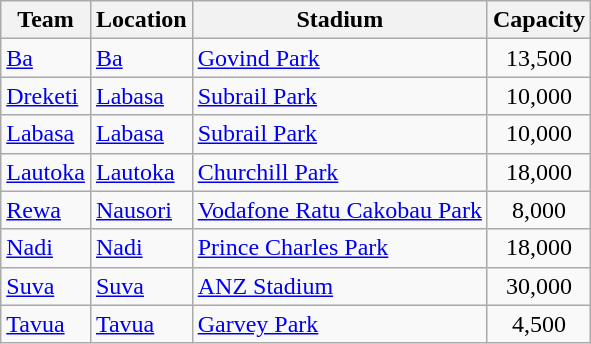<table class="wikitable sortable">
<tr>
<th>Team</th>
<th>Location</th>
<th>Stadium</th>
<th>Capacity</th>
</tr>
<tr>
<td><a href='#'>Ba</a></td>
<td><a href='#'>Ba</a></td>
<td><a href='#'>Govind Park</a></td>
<td align=center>13,500</td>
</tr>
<tr>
<td><a href='#'>Dreketi</a></td>
<td><a href='#'>Labasa</a></td>
<td><a href='#'>Subrail Park</a></td>
<td align=center>10,000</td>
</tr>
<tr>
<td><a href='#'>Labasa</a></td>
<td><a href='#'>Labasa</a></td>
<td><a href='#'>Subrail Park</a></td>
<td align=center>10,000</td>
</tr>
<tr>
<td><a href='#'>Lautoka</a></td>
<td><a href='#'>Lautoka</a></td>
<td><a href='#'>Churchill Park</a></td>
<td align=center>18,000</td>
</tr>
<tr>
<td><a href='#'>Rewa</a></td>
<td><a href='#'>Nausori</a></td>
<td><a href='#'>Vodafone Ratu Cakobau Park</a></td>
<td align=center>8,000</td>
</tr>
<tr>
<td><a href='#'>Nadi</a></td>
<td><a href='#'>Nadi</a></td>
<td><a href='#'>Prince Charles Park</a></td>
<td align=center>18,000</td>
</tr>
<tr>
<td><a href='#'>Suva</a></td>
<td><a href='#'>Suva</a></td>
<td><a href='#'>ANZ Stadium</a></td>
<td align=center>30,000</td>
</tr>
<tr>
<td><a href='#'>Tavua</a></td>
<td><a href='#'>Tavua</a></td>
<td><a href='#'>Garvey Park</a></td>
<td align=center>4,500</td>
</tr>
</table>
